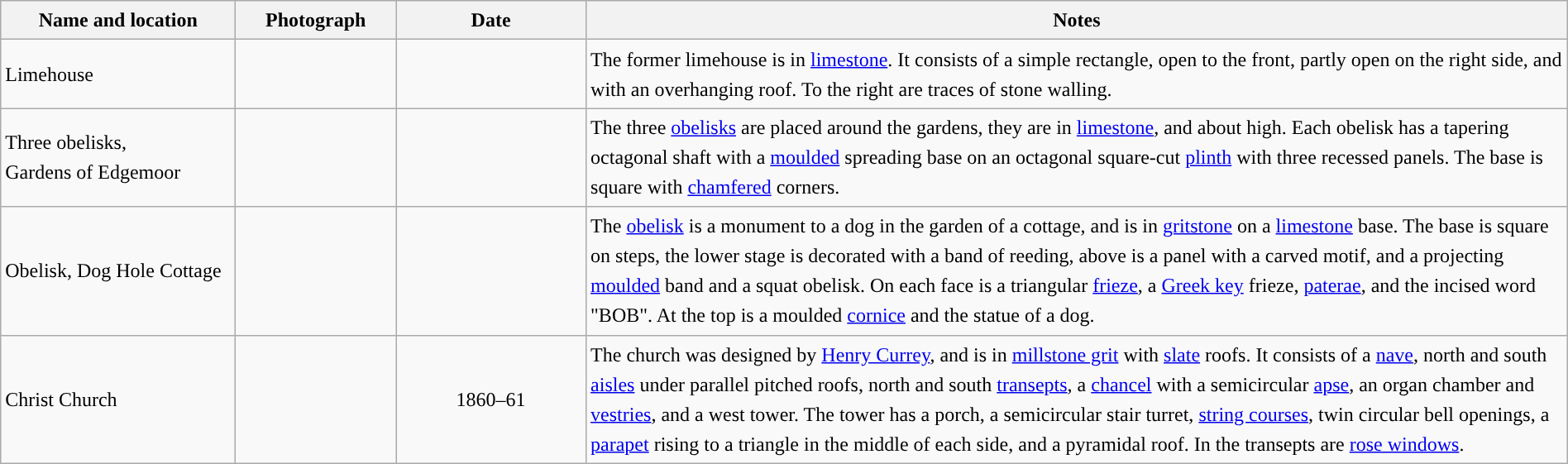<table class="wikitable sortable plainrowheaders" style="width:100%;border:0px;text-align:left;line-height:150%;">
<tr>
<th scope="col"  style="width:150px">Name and location</th>
<th scope="col"  style="width:100px" class="unsortable">Photograph</th>
<th scope="col"  style="width:120px">Date</th>
<th scope="col"  style="width:650px" class="unsortable">Notes</th>
</tr>
<tr>
<td>Limehouse<br><small></small></td>
<td></td>
<td align="center"></td>
<td>The former limehouse is in <a href='#'>limestone</a>.  It consists of a simple rectangle, open to the front, partly open on the right side, and with an overhanging roof.  To the right are traces of stone walling.</td>
</tr>
<tr>
<td>Three obelisks,<br>Gardens of Edgemoor<br><small></small></td>
<td></td>
<td align="center"></td>
<td>The three <a href='#'>obelisks</a> are placed around the gardens, they are in <a href='#'>limestone</a>, and about  high.  Each obelisk has a tapering octagonal shaft with a <a href='#'>moulded</a> spreading base on an octagonal square-cut <a href='#'>plinth</a> with three recessed panels.  The base is square with <a href='#'>chamfered</a> corners.</td>
</tr>
<tr>
<td>Obelisk, Dog Hole Cottage<br><small></small></td>
<td></td>
<td align="center"></td>
<td>The <a href='#'>obelisk</a> is a monument to a dog in the garden of a cottage, and is in <a href='#'>gritstone</a> on a <a href='#'>limestone</a> base.  The base is square on steps, the lower stage is decorated with a band of reeding, above is a panel with a carved motif, and a projecting <a href='#'>moulded</a> band and a squat obelisk.  On each face is a triangular <a href='#'>frieze</a>, a <a href='#'>Greek key</a> frieze, <a href='#'>paterae</a>, and the incised word "BOB".  At the top is a moulded <a href='#'>cornice</a> and the statue of a dog.</td>
</tr>
<tr>
<td>Christ Church<br><small></small></td>
<td></td>
<td align="center">1860–61</td>
<td>The church was designed by <a href='#'>Henry Currey</a>, and is in <a href='#'>millstone grit</a> with <a href='#'>slate</a> roofs.  It consists of a <a href='#'>nave</a>, north and south <a href='#'>aisles</a> under parallel pitched roofs, north and south <a href='#'>transepts</a>, a <a href='#'>chancel</a> with a semicircular <a href='#'>apse</a>, an organ chamber and <a href='#'>vestries</a>, and a west tower.  The tower has a porch, a semicircular stair turret, <a href='#'>string courses</a>, twin circular bell openings, a <a href='#'>parapet</a> rising to a triangle in the middle of each side, and a pyramidal roof.  In the transepts are <a href='#'>rose windows</a>.</td>
</tr>
<tr>
</tr>
</table>
